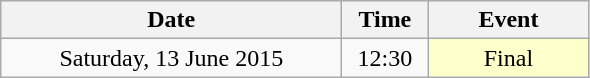<table class = "wikitable" style="text-align:center;">
<tr>
<th width=220>Date</th>
<th width=50>Time</th>
<th width=100>Event</th>
</tr>
<tr>
<td>Saturday, 13 June 2015</td>
<td>12:30</td>
<td bgcolor=ffffcc>Final</td>
</tr>
</table>
